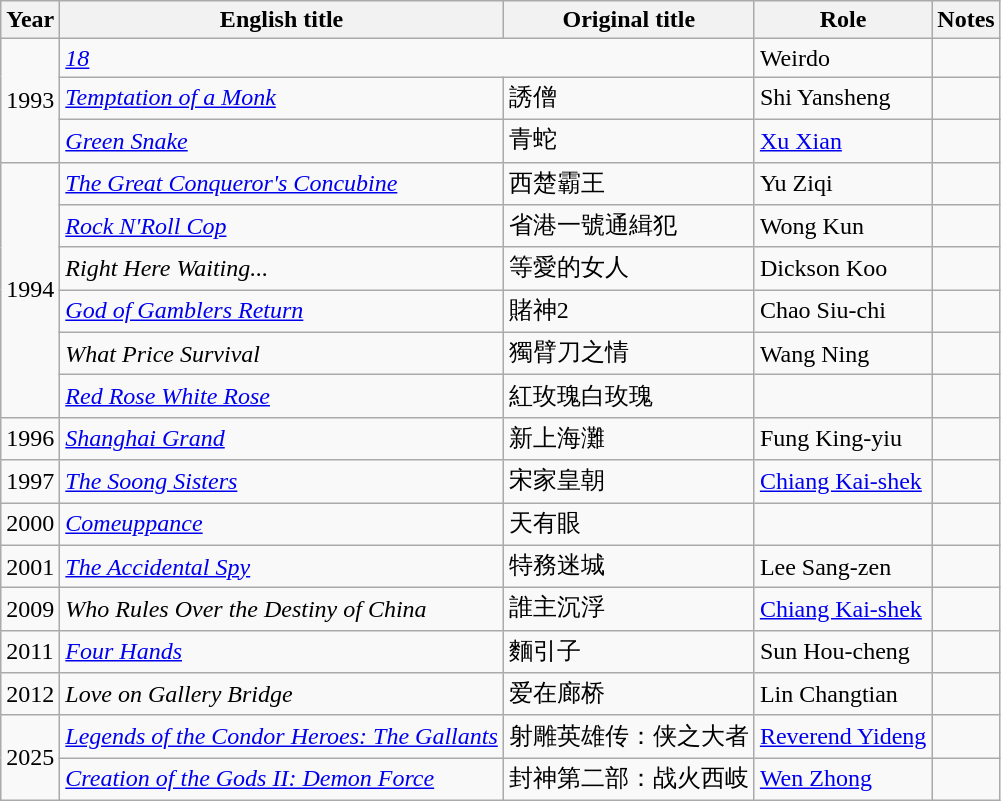<table class="wikitable sortable">
<tr>
<th>Year</th>
<th>English title</th>
<th>Original title</th>
<th>Role</th>
<th class="unsortable">Notes</th>
</tr>
<tr>
<td rowspan=3>1993</td>
<td colspan=2><em><a href='#'>18</a></em></td>
<td>Weirdo</td>
<td></td>
</tr>
<tr>
<td><em><a href='#'>Temptation of a Monk</a></em></td>
<td>誘僧</td>
<td>Shi Yansheng</td>
<td></td>
</tr>
<tr>
<td><em><a href='#'>Green Snake</a></em></td>
<td>青蛇</td>
<td><a href='#'>Xu Xian</a></td>
<td></td>
</tr>
<tr>
<td rowspan=6>1994</td>
<td><em><a href='#'>The Great Conqueror's Concubine</a></em></td>
<td>西楚霸王</td>
<td>Yu Ziqi</td>
<td></td>
</tr>
<tr>
<td><em><a href='#'>Rock N'Roll Cop</a></em></td>
<td>省港一號通緝犯</td>
<td>Wong Kun</td>
<td></td>
</tr>
<tr>
<td><em>Right Here Waiting...</em></td>
<td>等愛的女人</td>
<td>Dickson Koo</td>
<td></td>
</tr>
<tr>
<td><em><a href='#'>God of Gamblers Return</a></em></td>
<td>賭神2</td>
<td>Chao Siu-chi</td>
<td></td>
</tr>
<tr>
<td><em>What Price Survival</em></td>
<td>獨臂刀之情</td>
<td>Wang Ning</td>
<td></td>
</tr>
<tr>
<td><em><a href='#'>Red Rose White Rose</a></em></td>
<td>紅玫瑰白玫瑰</td>
<td></td>
<td></td>
</tr>
<tr>
<td>1996</td>
<td><em><a href='#'>Shanghai Grand</a></em></td>
<td>新上海灘</td>
<td>Fung King-yiu</td>
<td></td>
</tr>
<tr>
<td>1997</td>
<td><em><a href='#'>The Soong Sisters</a></em></td>
<td>宋家皇朝</td>
<td><a href='#'>Chiang Kai-shek</a></td>
<td></td>
</tr>
<tr>
<td>2000</td>
<td><em><a href='#'>Comeuppance</a></em></td>
<td>天有眼</td>
<td></td>
<td></td>
</tr>
<tr>
<td>2001</td>
<td><em><a href='#'>The Accidental Spy</a></em></td>
<td>特務迷城</td>
<td>Lee Sang-zen</td>
<td></td>
</tr>
<tr>
<td>2009</td>
<td><em>Who Rules Over the Destiny of China</em></td>
<td>誰主沉浮</td>
<td><a href='#'>Chiang Kai-shek</a></td>
<td></td>
</tr>
<tr>
<td>2011</td>
<td><em><a href='#'>Four Hands</a></em></td>
<td>麵引子</td>
<td>Sun Hou-cheng</td>
<td></td>
</tr>
<tr>
<td>2012</td>
<td><em>Love on Gallery Bridge</em></td>
<td>爱在廊桥</td>
<td>Lin Changtian</td>
<td></td>
</tr>
<tr>
<td rowspan="2">2025</td>
<td><em><a href='#'>Legends of the Condor Heroes: The Gallants</a></em></td>
<td>射雕英雄传：侠之大者</td>
<td><a href='#'>Reverend Yideng</a></td>
<td></td>
</tr>
<tr>
<td><em><a href='#'>Creation of the Gods II: Demon Force</a></em></td>
<td>封神第二部：战火西岐</td>
<td><a href='#'>Wen Zhong</a></td>
<td></td>
</tr>
</table>
